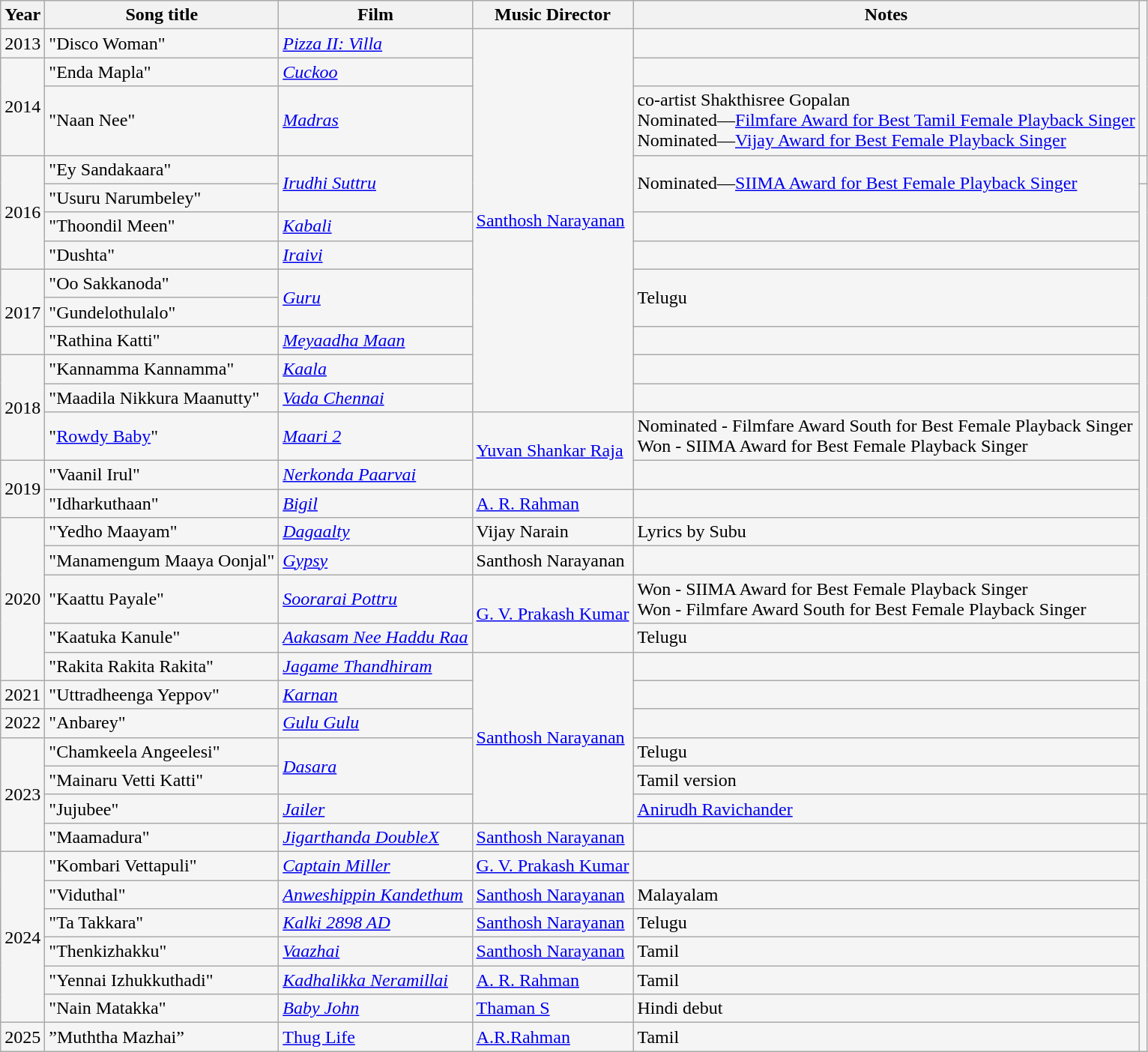<table class="wikitable sortable" style="background:#f5f5f5;">
<tr>
<th>Year</th>
<th>Song title</th>
<th>Film</th>
<th>Music Director</th>
<th>Notes</th>
</tr>
<tr>
<td>2013</td>
<td>"Disco Woman"</td>
<td><em><a href='#'>Pizza II: Villa</a></em></td>
<td rowspan="12"><a href='#'>Santhosh Narayanan</a></td>
<td></td>
</tr>
<tr>
<td rowspan="2">2014</td>
<td>"Enda Mapla"</td>
<td><em><a href='#'>Cuckoo</a></em></td>
<td></td>
</tr>
<tr>
<td>"Naan Nee"</td>
<td><em><a href='#'>Madras</a></em></td>
<td>co-artist Shakthisree Gopalan<br>Nominated—<a href='#'>Filmfare Award for Best Tamil Female Playback Singer</a><br>Nominated—<a href='#'>Vijay Award for Best Female Playback Singer</a></td>
</tr>
<tr>
<td rowspan="4">2016</td>
<td>"Ey Sandakaara"</td>
<td rowspan="2"><em><a href='#'>Irudhi Suttru</a></em></td>
<td rowspan="2">Nominated—<a href='#'>SIIMA Award for Best Female Playback Singer</a></td>
<td></td>
</tr>
<tr>
<td>"Usuru Narumbeley"</td>
</tr>
<tr>
<td>"Thoondil Meen"</td>
<td><em><a href='#'>Kabali</a></em></td>
<td></td>
</tr>
<tr>
<td>"Dushta"</td>
<td><em><a href='#'>Iraivi</a></em></td>
<td></td>
</tr>
<tr>
<td rowspan="3">2017</td>
<td>"Oo Sakkanoda"</td>
<td rowspan="2"><em><a href='#'>Guru</a></em></td>
<td rowspan="2">Telugu</td>
</tr>
<tr>
<td>"Gundelothulalo"</td>
</tr>
<tr>
<td>"Rathina Katti"</td>
<td><em><a href='#'>Meyaadha Maan</a></em></td>
<td></td>
</tr>
<tr>
<td rowspan="3">2018</td>
<td>"Kannamma Kannamma"</td>
<td><em><a href='#'>Kaala</a></em></td>
<td></td>
</tr>
<tr>
<td>"Maadila Nikkura Maanutty"</td>
<td><em><a href='#'>Vada Chennai</a></em></td>
<td></td>
</tr>
<tr>
<td>"<a href='#'>Rowdy Baby</a>"</td>
<td><em><a href='#'>Maari 2</a></em></td>
<td rowspan="2"><a href='#'>Yuvan Shankar Raja</a></td>
<td>Nominated - Filmfare Award South for Best Female Playback Singer<br>Won - SIIMA Award for Best Female Playback Singer</td>
</tr>
<tr>
<td rowspan="2">2019</td>
<td>"Vaanil Irul"</td>
<td><em><a href='#'>Nerkonda Paarvai</a></em></td>
<td></td>
</tr>
<tr>
<td>"Idharkuthaan"</td>
<td><em><a href='#'>Bigil</a></em></td>
<td><a href='#'>A. R. Rahman</a></td>
<td></td>
</tr>
<tr>
<td rowspan="5">2020</td>
<td>"Yedho Maayam"</td>
<td><em><a href='#'>Dagaalty</a></em></td>
<td>Vijay Narain</td>
<td>Lyrics by Subu</td>
</tr>
<tr>
<td>"Manamengum Maaya Oonjal"</td>
<td><em><a href='#'>Gypsy</a></em></td>
<td>Santhosh Narayanan</td>
<td></td>
</tr>
<tr>
<td>"Kaattu Payale"</td>
<td><em><a href='#'>Soorarai Pottru</a></em></td>
<td rowspan="2"><a href='#'>G. V. Prakash Kumar</a></td>
<td>Won - SIIMA Award for Best Female Playback Singer<br>Won - Filmfare Award South for Best Female Playback Singer</td>
</tr>
<tr>
<td>"Kaatuka Kanule"</td>
<td><em><a href='#'>Aakasam Nee Haddu Raa</a></em></td>
<td>Telugu</td>
</tr>
<tr>
<td>"Rakita Rakita Rakita"</td>
<td><em><a href='#'>Jagame Thandhiram</a></em></td>
<td rowspan="6"><a href='#'>Santhosh Narayanan</a></td>
<td></td>
</tr>
<tr>
<td>2021</td>
<td>"Uttradheenga Yeppov"</td>
<td><em><a href='#'>Karnan</a></em></td>
<td></td>
</tr>
<tr>
<td>2022</td>
<td>"Anbarey"</td>
<td><em><a href='#'>Gulu Gulu</a></em></td>
<td></td>
</tr>
<tr>
<td rowspan="4">2023</td>
<td>"Chamkeela Angeelesi"</td>
<td rowspan="2"><em><a href='#'>Dasara</a></em></td>
<td>Telugu</td>
</tr>
<tr>
<td>"Mainaru Vetti Katti"</td>
<td>Tamil version</td>
</tr>
<tr>
<td>"Jujubee"</td>
<td><em><a href='#'>Jailer</a></em></td>
<td><a href='#'>Anirudh Ravichander</a></td>
<td></td>
</tr>
<tr>
<td>"Maamadura"</td>
<td><em><a href='#'>Jigarthanda DoubleX</a></em></td>
<td><a href='#'>Santhosh Narayanan</a></td>
<td></td>
</tr>
<tr>
<td rowspan="6">2024</td>
<td>"Kombari Vettapuli"</td>
<td><em><a href='#'>Captain Miller</a></em></td>
<td><a href='#'>G. V. Prakash Kumar</a></td>
<td></td>
</tr>
<tr>
<td>"Viduthal"</td>
<td><em><a href='#'>Anweshippin Kandethum</a></em></td>
<td><a href='#'>Santhosh Narayanan</a></td>
<td>Malayalam</td>
</tr>
<tr>
<td>"Ta Takkara"</td>
<td><em><a href='#'>Kalki 2898 AD</a></em></td>
<td><a href='#'>Santhosh Narayanan</a></td>
<td>Telugu</td>
</tr>
<tr>
<td>"Thenkizhakku"</td>
<td><em><a href='#'>Vaazhai</a></em></td>
<td><a href='#'>Santhosh Narayanan</a></td>
<td>Tamil</td>
</tr>
<tr>
<td>"Yennai Izhukkuthadi"</td>
<td><a href='#'><em>Kadhalikka Neramillai</em></a></td>
<td><a href='#'>A. R. Rahman</a></td>
<td>Tamil</td>
</tr>
<tr>
<td>"Nain Matakka"</td>
<td><em><a href='#'>Baby John</a></em></td>
<td><a href='#'>Thaman S</a></td>
<td>Hindi debut</td>
</tr>
<tr>
<td>2025</td>
<td>”Muththa Mazhai”</td>
<td><a href='#'>Thug Life</a></td>
<td><a href='#'>A.R.Rahman</a></td>
<td>Tamil</td>
</tr>
</table>
